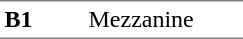<table border=0 cellspacing=0 cellpadding=3>
<tr>
<td style="border-bottom:solid 1px gray;border-top:solid 1px gray;" width=50 valign=top><strong>B1</strong></td>
<td style="border-top:solid 1px gray;border-bottom:solid 1px gray;" width=100 valign=top>Mezzanine</td>
</tr>
</table>
